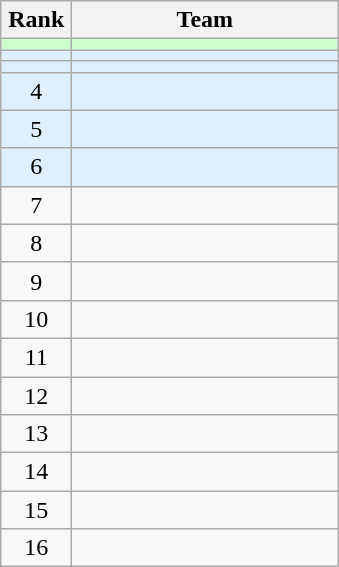<table class="wikitable" style="text-align: center;">
<tr>
<th width=40>Rank</th>
<th width=170>Team</th>
</tr>
<tr bgcolor=#ccffcc>
<td></td>
<td align="left"></td>
</tr>
<tr bgcolor=#dfefff>
<td></td>
<td align="left"></td>
</tr>
<tr bgcolor=#dfefff>
<td></td>
<td align="left"></td>
</tr>
<tr bgcolor=#dfefff>
<td>4</td>
<td align="left"></td>
</tr>
<tr bgcolor=#dfefff>
<td>5</td>
<td align="left"></td>
</tr>
<tr bgcolor=#dfefff>
<td>6</td>
<td align="left"></td>
</tr>
<tr>
<td>7</td>
<td align="left"></td>
</tr>
<tr>
<td>8</td>
<td align="left"></td>
</tr>
<tr>
<td>9</td>
<td align="left"></td>
</tr>
<tr>
<td>10</td>
<td align="left"></td>
</tr>
<tr>
<td>11</td>
<td align="left"></td>
</tr>
<tr>
<td>12</td>
<td align="left"></td>
</tr>
<tr>
<td>13</td>
<td align="left"></td>
</tr>
<tr>
<td>14</td>
<td align="left"></td>
</tr>
<tr>
<td>15</td>
<td align="left"></td>
</tr>
<tr>
<td>16</td>
<td align="left"></td>
</tr>
</table>
